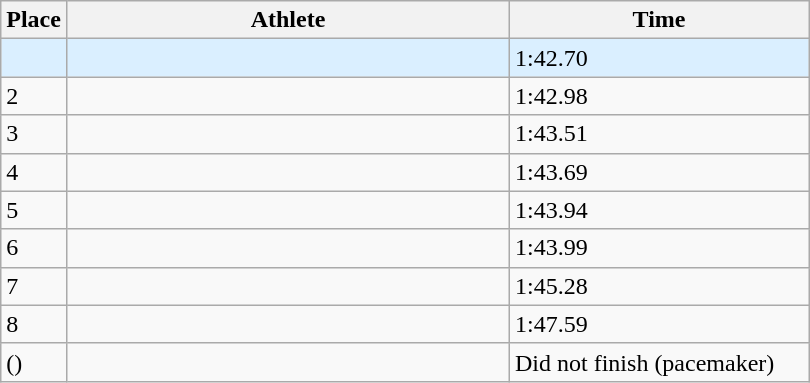<table class=wikitable>
<tr>
<th>Place</th>
<th style="width:18em">Athlete</th>
<th style="width:12em">Time</th>
</tr>
<tr style="background:#daefff;">
<td></td>
<td></td>
<td>1:42.70 </td>
</tr>
<tr>
<td>2</td>
<td></td>
<td>1:42.98</td>
</tr>
<tr>
<td>3</td>
<td></td>
<td>1:43.51</td>
</tr>
<tr>
<td>4</td>
<td></td>
<td>1:43.69</td>
</tr>
<tr>
<td>5</td>
<td></td>
<td>1:43.94</td>
</tr>
<tr>
<td>6</td>
<td></td>
<td>1:43.99</td>
</tr>
<tr>
<td>7</td>
<td></td>
<td>1:45.28</td>
</tr>
<tr>
<td>8</td>
<td></td>
<td>1:47.59</td>
</tr>
<tr>
<td> ()</td>
<td></td>
<td>Did not finish (pacemaker)</td>
</tr>
</table>
